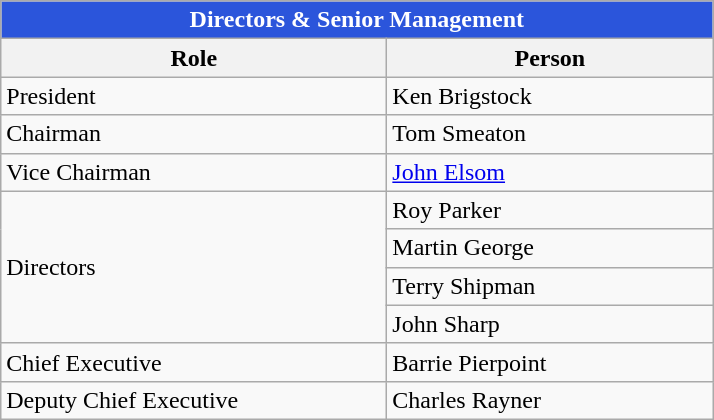<table class="wikitable" style="text-align:left;">
<tr>
<th colspan=2 style="color:white; background:#2B55DB;">Directors & Senior Management</th>
</tr>
<tr>
<th style="width:250px;">Role</th>
<th style="width:210px;">Person</th>
</tr>
<tr>
<td>President</td>
<td> Ken Brigstock</td>
</tr>
<tr>
<td>Chairman</td>
<td> Tom Smeaton</td>
</tr>
<tr>
<td>Vice Chairman</td>
<td> <a href='#'>John Elsom</a></td>
</tr>
<tr>
<td rowspan="4">Directors</td>
<td> Roy Parker</td>
</tr>
<tr>
<td> Martin George</td>
</tr>
<tr>
<td> Terry Shipman</td>
</tr>
<tr>
<td> John Sharp</td>
</tr>
<tr>
<td>Chief Executive</td>
<td> Barrie Pierpoint</td>
</tr>
<tr>
<td>Deputy Chief Executive</td>
<td> Charles Rayner</td>
</tr>
</table>
